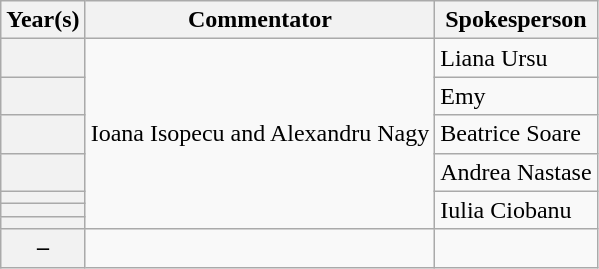<table class="wikitable sortable plainrowheaders" text-align: left;">
<tr>
<th scope="col">Year(s)</th>
<th scope="col">Commentator</th>
<th scope="col">Spokesperson</th>
</tr>
<tr>
<th scope="row" style="text-align:center;"></th>
<td rowspan="7">Ioana Isopecu and Alexandru Nagy</td>
<td>Liana Ursu</td>
</tr>
<tr>
<th scope="row" style="text-align:center;"></th>
<td>Emy</td>
</tr>
<tr>
<th scope="row" style="text-align:center;"></th>
<td>Beatrice Soare</td>
</tr>
<tr>
<th scope="row" style="text-align:center;"></th>
<td>Andrea Nastase</td>
</tr>
<tr>
<th scope="row" style="text-align:center;"></th>
<td rowspan="3">Iulia Ciobanu</td>
</tr>
<tr>
<th scope="row" style="text-align:center;"></th>
</tr>
<tr>
<th scope="row" style="text-align:center;"></th>
</tr>
<tr>
<th scope="row" style="text-align:center;">–</th>
<td></td>
<td></td>
</tr>
</table>
